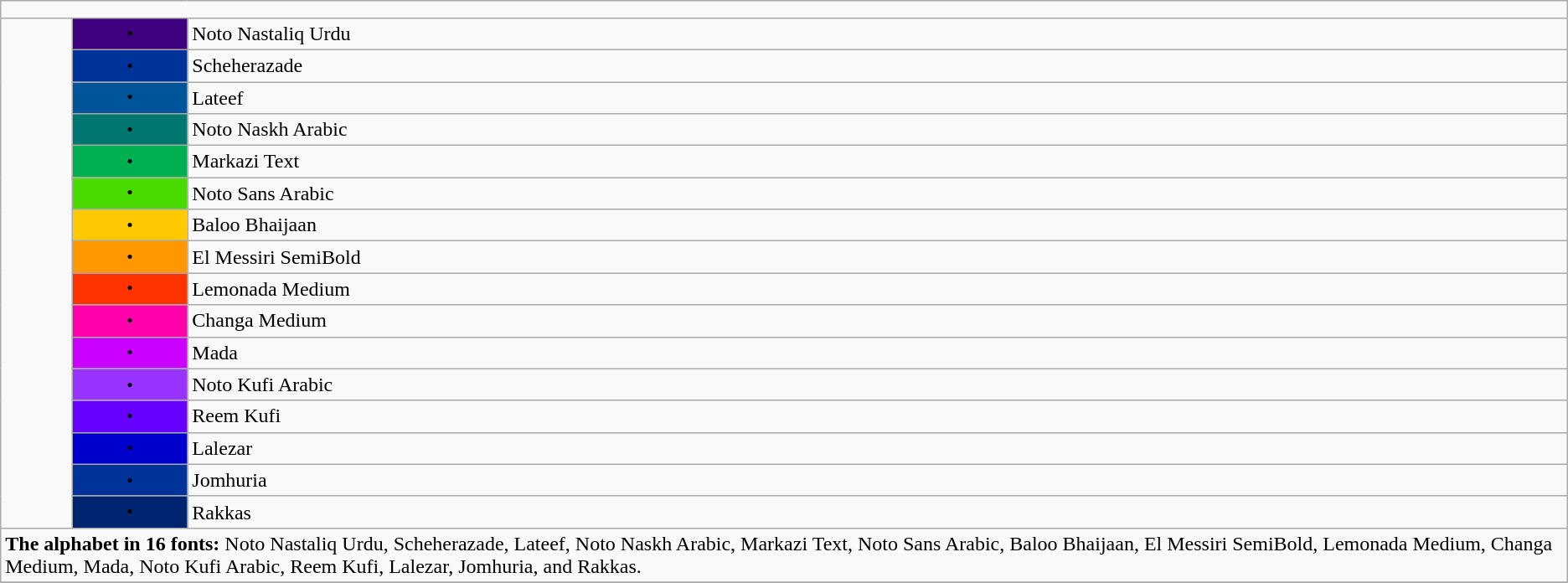<table class="wikitable">
<tr style="text-align:center;white-space:nowrap;font-size:200%">
<td colspan="3">                                                                                                </td>
</tr>
<tr>
<td rowspan="16"></td>
<td style="font-size:90%;text-align:center;background-color:#3f007f">•</td>
<td style="font-size=80%;white-space:nowrap;">Noto Nastaliq Urdu</td>
</tr>
<tr>
<td style="font-size:90%;text-align:center;background-color:#003399">•</td>
<td style="font-size=80%;white-space:nowrap;">Scheherazade</td>
</tr>
<tr>
<td style="font-size:90%;text-align:center;background-color:#00549a">•</td>
<td style="font-size=80%;white-space:nowrap;">Lateef</td>
</tr>
<tr>
<td style="font-size:90%;text-align:center;background-color:#007670">•</td>
<td style="font-size=80%;white-space:nowrap;">Noto Naskh Arabic</td>
</tr>
<tr>
<td style="font-size:90%;text-align:center;background-color:#00b050">•</td>
<td style="font-size=80%;white-space:nowrap;">Markazi Text</td>
</tr>
<tr>
<td style="font-size:90%;text-align:center;background-color:#49da00">•</td>
<td style="font-size=80%;white-space:nowrap;">Noto Sans Arabic</td>
</tr>
<tr>
<td style="font-size:90%;text-align:center;background-color:#ffc900">•</td>
<td style="font-size=80%;white-space:nowrap;">Baloo Bhaijaan</td>
</tr>
<tr>
<td style="font-size:90%;text-align:center;background-color:#ff9800">•</td>
<td style="font-size=80%;white-space:nowrap;">El Messiri SemiBold</td>
</tr>
<tr>
<td style="font-size:90%;text-align:center;background-color:#ff3300">•</td>
<td style="font-size=80%;white-space:nowrap;">Lemonada Medium</td>
</tr>
<tr>
<td style="font-size:90%;text-align:center;background-color:#ff00aa">•</td>
<td style="font-size=80%;white-space:nowrap;">Changa Medium</td>
</tr>
<tr>
<td style="font-size:90%;text-align:center;background-color:#c900ff">•</td>
<td style="font-size=80%;white-space:nowrap;">Mada</td>
</tr>
<tr>
<td style="font-size:90%;text-align:center;background-color:#9933ff">•</td>
<td style="font-size=80%;white-space:nowrap;">Noto Kufi Arabic</td>
</tr>
<tr>
<td style="font-size:90%;text-align:center;background-color:#6600ff">•</td>
<td style="font-size=80%;white-space:nowrap;">Reem Kufi</td>
</tr>
<tr>
<td style="font-size:90%;text-align:center;background-color:#0000cc">•</td>
<td style="font-size=80%;white-space:nowrap;">Lalezar</td>
</tr>
<tr>
<td style="font-size:90%;text-align:center;background-color:#003399">•</td>
<td style="font-size=80%;white-space:nowrap;">Jomhuria</td>
</tr>
<tr>
<td style="font-size:90%;text-align:center;background-color:#002570">•</td>
<td style="font-size=80%;white-space:nowrap;">Rakkas</td>
</tr>
<tr>
<td colspan=3><strong>The alphabet in 16 fonts:</strong> Noto Nastaliq Urdu, Scheherazade, Lateef, Noto Naskh Arabic, Markazi Text, Noto Sans Arabic, Baloo Bhaijaan, El Messiri SemiBold, Lemonada Medium, Changa Medium, Mada, Noto Kufi Arabic, Reem Kufi, Lalezar, Jomhuria, and Rakkas.</td>
</tr>
<tr>
</tr>
</table>
